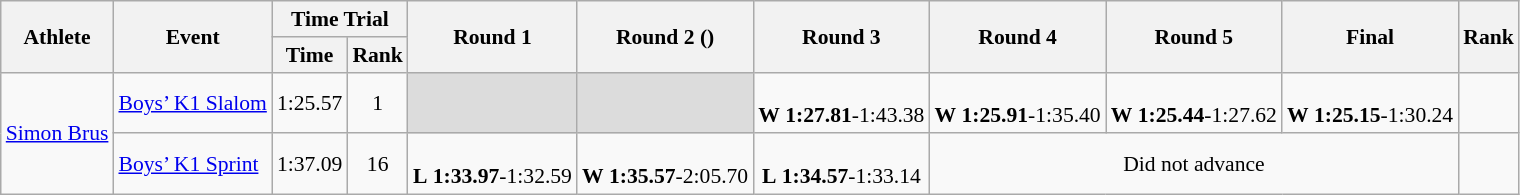<table class="wikitable" border="1" style="font-size:90%">
<tr>
<th rowspan=2>Athlete</th>
<th rowspan=2>Event</th>
<th colspan=2>Time Trial</th>
<th rowspan=2>Round 1</th>
<th rowspan=2>Round 2 ()</th>
<th rowspan=2>Round 3</th>
<th rowspan=2>Round 4</th>
<th rowspan=2>Round 5</th>
<th rowspan=2>Final</th>
<th rowspan=2>Rank</th>
</tr>
<tr>
<th>Time</th>
<th>Rank</th>
</tr>
<tr>
<td rowspan=2><a href='#'>Simon Brus</a></td>
<td><a href='#'>Boys’ K1 Slalom</a></td>
<td align=center>1:25.57</td>
<td align=center>1</td>
<td bgcolor=#DCDCDC></td>
<td bgcolor=#DCDCDC></td>
<td align=center><br><strong>W</strong> <strong>1:27.81</strong>-1:43.38</td>
<td align=center><br><strong>W</strong> <strong>1:25.91</strong>-1:35.40</td>
<td align=center><br><strong>W</strong> <strong>1:25.44</strong>-1:27.62</td>
<td align=center><br><strong>W</strong> <strong>1:25.15</strong>-1:30.24</td>
<td align=center></td>
</tr>
<tr>
<td><a href='#'>Boys’ K1 Sprint</a></td>
<td align=center>1:37.09</td>
<td align=center>16</td>
<td align=center><br><strong>L</strong> <strong>1:33.97</strong>-1:32.59</td>
<td align=center><br><strong>W</strong> <strong>1:35.57</strong>-2:05.70</td>
<td align=center><br><strong>L</strong> <strong>1:34.57</strong>-1:33.14</td>
<td align=center colspan=3>Did not advance</td>
</tr>
</table>
